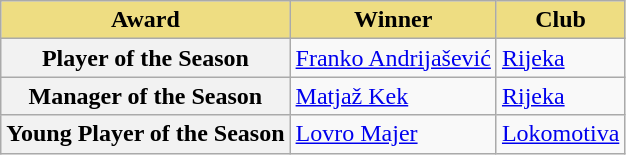<table class="wikitable" style="text-align:center">
<tr>
<th style="background-color: #eedd82"><strong>Award</strong></th>
<th style="background-color: #eedd82">Winner</th>
<th style="background-color: #eedd82">Club</th>
</tr>
<tr>
<th><strong>Player of the Season</strong></th>
<td align="left"> <a href='#'>Franko Andrijašević</a></td>
<td align="left"><a href='#'>Rijeka</a></td>
</tr>
<tr>
<th><strong>Manager of the Season</strong></th>
<td align="left"> <a href='#'>Matjaž Kek</a></td>
<td align="left"><a href='#'>Rijeka</a></td>
</tr>
<tr>
<th><strong>Young Player of the Season</strong></th>
<td align="left"> <a href='#'>Lovro Majer</a></td>
<td align="left"><a href='#'>Lokomotiva</a></td>
</tr>
</table>
